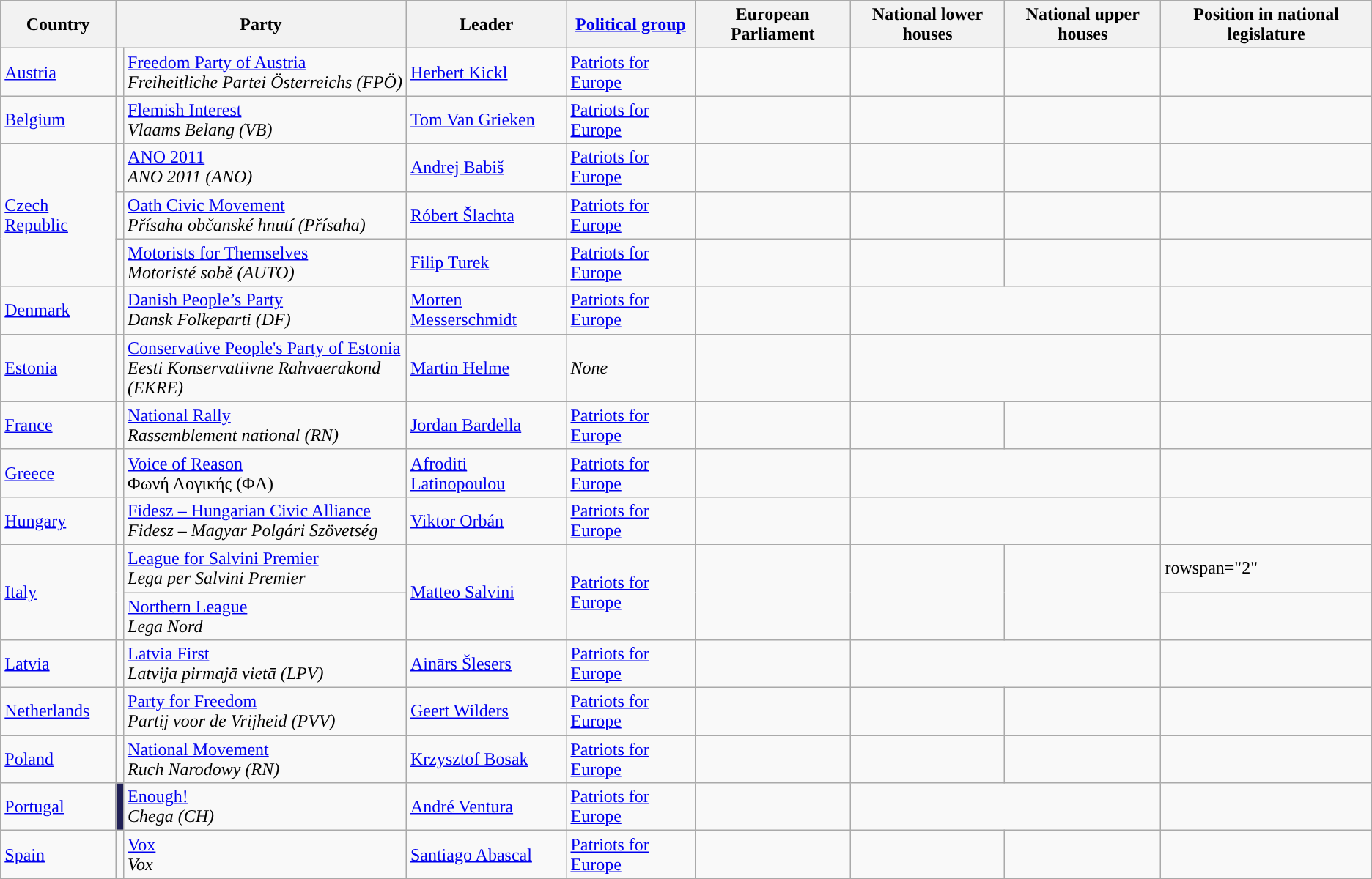<table class="wikitable sortable">
<tr>
<th>Country</th>
<th colspan="2" style="width:200px">Party</th>
<th>Leader</th>
<th><a href='#'>Political group</a></th>
<th>European Parliament</th>
<th>National lower houses</th>
<th>National upper houses</th>
<th>Position in national legislature</th>
</tr>
<tr>
<td> <a href='#'>Austria</a></td>
<td style="background:"></td>
<td><a href='#'>Freedom Party of Austria</a><br><em>Freiheitliche Partei Österreichs (FPÖ)</em></td>
<td><a href='#'>Herbert Kickl</a></td>
<td><a href='#'>Patriots for Europe</a></td>
<td></td>
<td></td>
<td></td>
<td></td>
</tr>
<tr>
<td> <a href='#'>Belgium</a></td>
<td style="background:"></td>
<td><a href='#'>Flemish Interest</a><br><em>Vlaams Belang (VB)</em></td>
<td><a href='#'>Tom Van Grieken</a></td>
<td><a href='#'>Patriots for Europe</a></td>
<td></td>
<td></td>
<td></td>
<td></td>
</tr>
<tr>
<td rowspan=3> <a href='#'>Czech Republic</a></td>
<td style="background:"></td>
<td><a href='#'>ANO 2011</a><br><em>ANO 2011 (ANO)</em></td>
<td><a href='#'>Andrej Babiš</a></td>
<td><a href='#'>Patriots for Europe</a></td>
<td></td>
<td></td>
<td></td>
<td></td>
</tr>
<tr>
<td style="background:"></td>
<td><a href='#'>Oath Civic Movement</a><br><em>Přísaha občanské hnutí (Přísaha)</em></td>
<td><a href='#'>Róbert Šlachta</a></td>
<td><a href='#'>Patriots for Europe</a></td>
<td></td>
<td></td>
<td></td>
<td></td>
</tr>
<tr>
<td style="background:"></td>
<td><a href='#'>Motorists for Themselves</a><br><em>Motoristé sobě (AUTO)</em></td>
<td><a href='#'>Filip Turek</a></td>
<td><a href='#'>Patriots for Europe</a></td>
<td></td>
<td></td>
<td></td>
<td></td>
</tr>
<tr>
<td> <a href='#'>Denmark</a></td>
<td style="background:"></td>
<td><a href='#'>Danish People’s Party</a><br><em>Dansk Folkeparti (DF)</em></td>
<td><a href='#'>Morten Messerschmidt</a></td>
<td><a href='#'>Patriots for Europe</a></td>
<td></td>
<td colspan="2"></td>
<td></td>
</tr>
<tr>
<td> <a href='#'>Estonia</a></td>
<td style="background:"></td>
<td><a href='#'>Conservative People's Party of Estonia</a><br><em>Eesti Konservatiivne Rahvaerakond (EKRE)</em></td>
<td><a href='#'>Martin Helme</a></td>
<td><em>None</em></td>
<td></td>
<td colspan="2"></td>
<td></td>
</tr>
<tr>
<td> <a href='#'>France</a></td>
<td style="background:"></td>
<td><a href='#'>National Rally</a><br><em>Rassemblement national (RN)</em></td>
<td><a href='#'>Jordan Bardella</a></td>
<td><a href='#'>Patriots for Europe</a></td>
<td></td>
<td></td>
<td></td>
<td></td>
</tr>
<tr>
<td> <a href='#'>Greece</a></td>
<td style="background:"></td>
<td><a href='#'>Voice of Reason</a><br>Φωνή Λογικής (ΦΛ)</td>
<td><a href='#'>Afroditi Latinopoulou</a></td>
<td><a href='#'>Patriots for Europe</a></td>
<td></td>
<td colspan="2"></td>
<td></td>
</tr>
<tr>
<td> <a href='#'>Hungary</a></td>
<td style="background:"></td>
<td><a href='#'>Fidesz – Hungarian Civic Alliance</a><br><em>Fidesz – Magyar Polgári Szövetség</em></td>
<td><a href='#'>Viktor Orbán</a></td>
<td><a href='#'>Patriots for Europe</a></td>
<td></td>
<td colspan="2"></td>
<td></td>
</tr>
<tr>
<td rowspan="2"> <a href='#'>Italy</a></td>
<td rowspan="2" style="background:"></td>
<td><a href='#'>League for Salvini Premier</a><br><em>Lega per Salvini Premier</em></td>
<td rowspan="2"><a href='#'>Matteo Salvini</a></td>
<td rowspan="2"><a href='#'>Patriots for Europe</a></td>
<td rowspan="2"></td>
<td rowspan="2"></td>
<td rowspan="2"></td>
<td>rowspan="2" </td>
</tr>
<tr>
<td><a href='#'>Northern League</a><br><em>Lega Nord</em></td>
</tr>
<tr>
<td> <a href='#'>Latvia</a></td>
<td style="background:"></td>
<td><a href='#'>Latvia First</a><br><em>Latvija pirmajā vietā (LPV)</em></td>
<td><a href='#'>Ainārs Šlesers</a></td>
<td><a href='#'>Patriots for Europe</a></td>
<td></td>
<td colspan="2"></td>
<td></td>
</tr>
<tr>
<td> <a href='#'>Netherlands</a></td>
<td style="background:"></td>
<td><a href='#'>Party for Freedom</a><br><em>Partij voor de Vrijheid (PVV)</em></td>
<td><a href='#'>Geert Wilders</a></td>
<td><a href='#'>Patriots for Europe</a></td>
<td></td>
<td></td>
<td></td>
<td></td>
</tr>
<tr>
<td> <a href='#'>Poland</a></td>
<td style="background:"></td>
<td><a href='#'>National Movement</a><br><em>Ruch Narodowy (RN)</em></td>
<td><a href='#'>Krzysztof Bosak</a></td>
<td><a href='#'>Patriots for Europe</a></td>
<td></td>
<td></td>
<td></td>
<td></td>
</tr>
<tr>
<td> <a href='#'>Portugal</a></td>
<td style="background:#202056"></td>
<td><a href='#'>Enough!</a><br><em>Chega (CH)</em></td>
<td><a href='#'>André Ventura</a></td>
<td><a href='#'>Patriots for Europe</a></td>
<td></td>
<td colspan="2"></td>
<td></td>
</tr>
<tr>
<td> <a href='#'>Spain</a></td>
<td style="background:"></td>
<td><a href='#'>Vox</a><br><em>Vox</em></td>
<td><a href='#'>Santiago Abascal</a></td>
<td><a href='#'>Patriots for Europe</a></td>
<td></td>
<td></td>
<td></td>
<td></td>
</tr>
<tr>
</tr>
</table>
